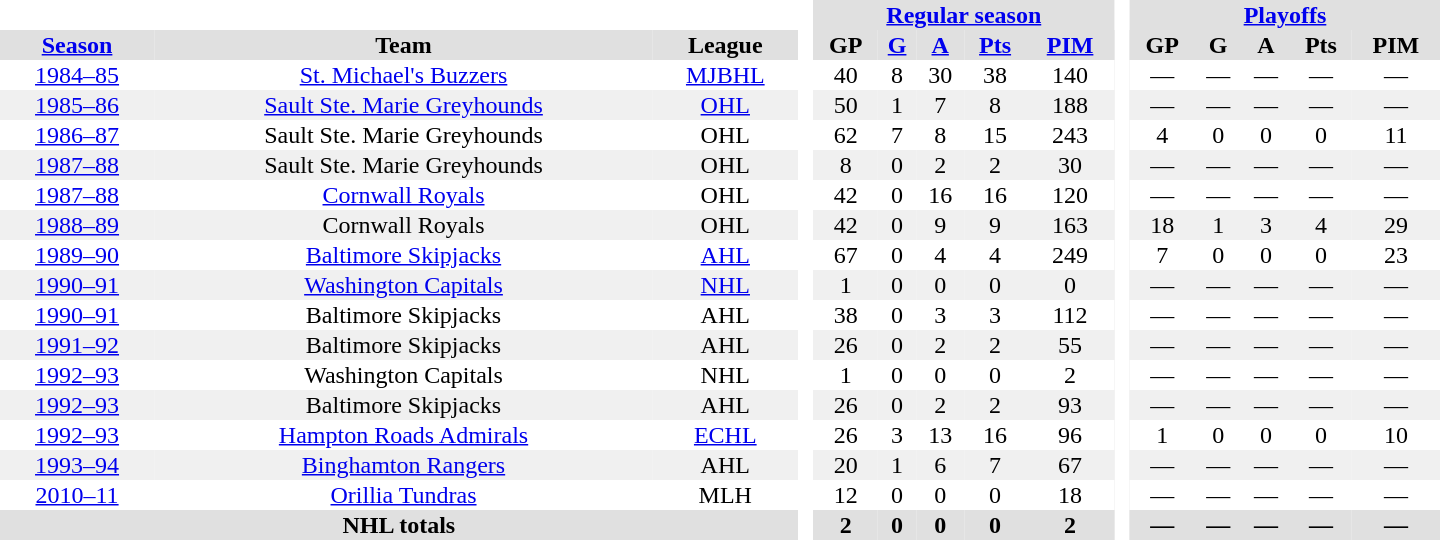<table border="0" cellpadding="1" cellspacing="0" style="text-align:center; width:60em">
<tr bgcolor="#e0e0e0">
<th colspan="3" bgcolor="#ffffff"> </th>
<th rowspan="99" bgcolor="#ffffff"> </th>
<th colspan="5"><a href='#'>Regular season</a></th>
<th rowspan="99" bgcolor="#ffffff"> </th>
<th colspan="5"><a href='#'>Playoffs</a></th>
</tr>
<tr bgcolor="#e0e0e0">
<th><a href='#'>Season</a></th>
<th>Team</th>
<th>League</th>
<th>GP</th>
<th><a href='#'>G</a></th>
<th><a href='#'>A</a></th>
<th><a href='#'>Pts</a></th>
<th><a href='#'>PIM</a></th>
<th>GP</th>
<th>G</th>
<th>A</th>
<th>Pts</th>
<th>PIM</th>
</tr>
<tr>
<td><a href='#'>1984–85</a></td>
<td><a href='#'>St. Michael's Buzzers</a></td>
<td><a href='#'>MJBHL</a></td>
<td>40</td>
<td>8</td>
<td>30</td>
<td>38</td>
<td>140</td>
<td>—</td>
<td>—</td>
<td>—</td>
<td>—</td>
<td>—</td>
</tr>
<tr bgcolor="#f0f0f0">
<td><a href='#'>1985–86</a></td>
<td><a href='#'>Sault Ste. Marie Greyhounds</a></td>
<td><a href='#'>OHL</a></td>
<td>50</td>
<td>1</td>
<td>7</td>
<td>8</td>
<td>188</td>
<td>—</td>
<td>—</td>
<td>—</td>
<td>—</td>
<td>—</td>
</tr>
<tr>
<td><a href='#'>1986–87</a></td>
<td>Sault Ste. Marie Greyhounds</td>
<td>OHL</td>
<td>62</td>
<td>7</td>
<td>8</td>
<td>15</td>
<td>243</td>
<td>4</td>
<td>0</td>
<td>0</td>
<td>0</td>
<td>11</td>
</tr>
<tr bgcolor="#f0f0f0">
<td><a href='#'>1987–88</a></td>
<td>Sault Ste. Marie Greyhounds</td>
<td>OHL</td>
<td>8</td>
<td>0</td>
<td>2</td>
<td>2</td>
<td>30</td>
<td>—</td>
<td>—</td>
<td>—</td>
<td>—</td>
<td>—</td>
</tr>
<tr>
<td><a href='#'>1987–88</a></td>
<td><a href='#'>Cornwall Royals</a></td>
<td>OHL</td>
<td>42</td>
<td>0</td>
<td>16</td>
<td>16</td>
<td>120</td>
<td>—</td>
<td>—</td>
<td>—</td>
<td>—</td>
<td>—</td>
</tr>
<tr bgcolor="#f0f0f0">
<td><a href='#'>1988–89</a></td>
<td>Cornwall Royals</td>
<td>OHL</td>
<td>42</td>
<td>0</td>
<td>9</td>
<td>9</td>
<td>163</td>
<td>18</td>
<td>1</td>
<td>3</td>
<td>4</td>
<td>29</td>
</tr>
<tr>
<td><a href='#'>1989–90</a></td>
<td><a href='#'>Baltimore Skipjacks</a></td>
<td><a href='#'>AHL</a></td>
<td>67</td>
<td>0</td>
<td>4</td>
<td>4</td>
<td>249</td>
<td>7</td>
<td>0</td>
<td>0</td>
<td>0</td>
<td>23</td>
</tr>
<tr bgcolor="#f0f0f0">
<td><a href='#'>1990–91</a></td>
<td><a href='#'>Washington Capitals</a></td>
<td><a href='#'>NHL</a></td>
<td>1</td>
<td>0</td>
<td>0</td>
<td>0</td>
<td>0</td>
<td>—</td>
<td>—</td>
<td>—</td>
<td>—</td>
<td>—</td>
</tr>
<tr>
<td><a href='#'>1990–91</a></td>
<td>Baltimore Skipjacks</td>
<td>AHL</td>
<td>38</td>
<td>0</td>
<td>3</td>
<td>3</td>
<td>112</td>
<td>—</td>
<td>—</td>
<td>—</td>
<td>—</td>
<td>—</td>
</tr>
<tr bgcolor="#f0f0f0">
<td><a href='#'>1991–92</a></td>
<td>Baltimore Skipjacks</td>
<td>AHL</td>
<td>26</td>
<td>0</td>
<td>2</td>
<td>2</td>
<td>55</td>
<td>—</td>
<td>—</td>
<td>—</td>
<td>—</td>
<td>—</td>
</tr>
<tr>
<td><a href='#'>1992–93</a></td>
<td>Washington Capitals</td>
<td>NHL</td>
<td>1</td>
<td>0</td>
<td>0</td>
<td>0</td>
<td>2</td>
<td>—</td>
<td>—</td>
<td>—</td>
<td>—</td>
<td>—</td>
</tr>
<tr bgcolor="#f0f0f0">
<td><a href='#'>1992–93</a></td>
<td>Baltimore Skipjacks</td>
<td>AHL</td>
<td>26</td>
<td>0</td>
<td>2</td>
<td>2</td>
<td>93</td>
<td>—</td>
<td>—</td>
<td>—</td>
<td>—</td>
<td>—</td>
</tr>
<tr>
<td><a href='#'>1992–93</a></td>
<td><a href='#'>Hampton Roads Admirals</a></td>
<td><a href='#'>ECHL</a></td>
<td>26</td>
<td>3</td>
<td>13</td>
<td>16</td>
<td>96</td>
<td>1</td>
<td>0</td>
<td>0</td>
<td>0</td>
<td>10</td>
</tr>
<tr bgcolor="#f0f0f0">
<td><a href='#'>1993–94</a></td>
<td><a href='#'>Binghamton Rangers</a></td>
<td>AHL</td>
<td>20</td>
<td>1</td>
<td>6</td>
<td>7</td>
<td>67</td>
<td>—</td>
<td>—</td>
<td>—</td>
<td>—</td>
<td>—</td>
</tr>
<tr>
<td><a href='#'>2010–11</a></td>
<td><a href='#'>Orillia Tundras</a></td>
<td>MLH</td>
<td>12</td>
<td>0</td>
<td>0</td>
<td>0</td>
<td>18</td>
<td>—</td>
<td>—</td>
<td>—</td>
<td>—</td>
<td>—</td>
</tr>
<tr>
</tr>
<tr ALIGN="center" bgcolor="#e0e0e0">
<th colspan="3">NHL totals</th>
<th ALIGN="center">2</th>
<th ALIGN="center">0</th>
<th ALIGN="center">0</th>
<th ALIGN="center">0</th>
<th ALIGN="center">2</th>
<th ALIGN="center">—</th>
<th ALIGN="center">—</th>
<th ALIGN="center">—</th>
<th ALIGN="center">—</th>
<th ALIGN="center">—</th>
</tr>
</table>
